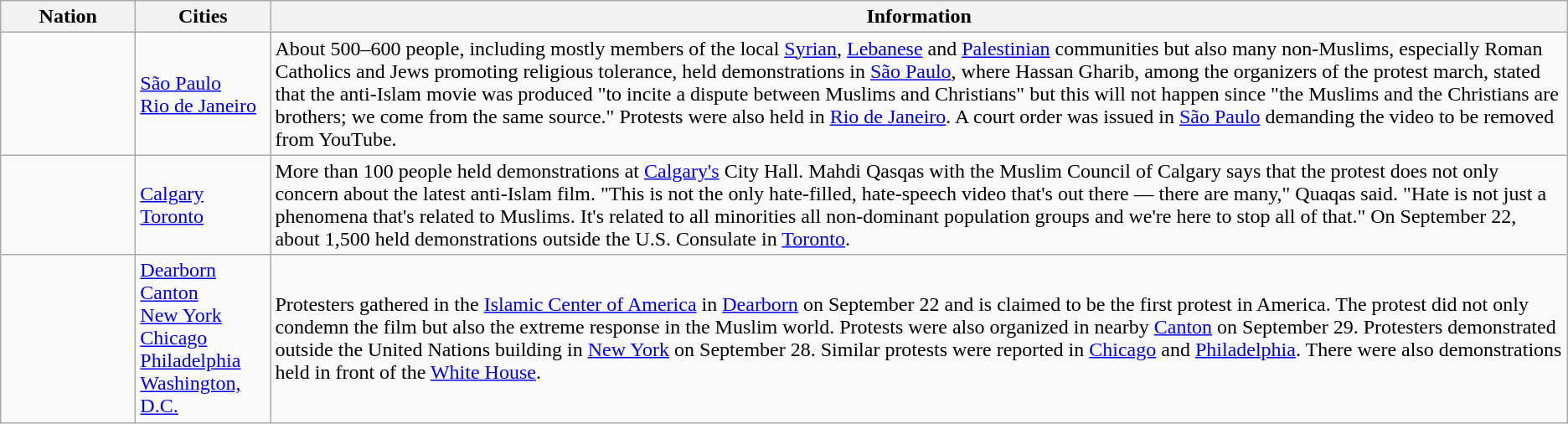<table class="wikitable sticky-header">
<tr>
<th style="width:100px;">Nation</th>
<th style="width:100px;">Cities</th>
<th>Information</th>
</tr>
<tr>
<td></td>
<td><a href='#'>São Paulo</a><br><a href='#'>Rio de Janeiro</a></td>
<td>About 500–600 people, including mostly members of the local <a href='#'>Syrian</a>, <a href='#'>Lebanese</a> and <a href='#'>Palestinian</a> communities but also many non-Muslims, especially Roman Catholics and Jews promoting religious tolerance, held demonstrations in <a href='#'>São Paulo</a>, where Hassan Gharib, among the organizers of the protest march, stated that the anti-Islam movie was produced "to incite a dispute between Muslims and Christians" but this will not happen since "the Muslims and the Christians are brothers; we come from the same source." Protests were also held in <a href='#'>Rio de Janeiro</a>. A court order was issued in <a href='#'>São Paulo</a> demanding the video to be removed from YouTube.</td>
</tr>
<tr>
<td></td>
<td><a href='#'>Calgary</a><br><a href='#'>Toronto</a></td>
<td>More than 100 people held demonstrations at <a href='#'>Calgary's</a> City Hall.  Mahdi Qasqas with the Muslim Council of Calgary says that the protest does not only concern about the latest anti-Islam film. "This is not the only hate-filled, hate-speech video that's out there — there are many," Quaqas said. "Hate is not just a phenomena  that's related to Muslims. It's related to all minorities all non-dominant population groups and we're here to stop all of that." On September 22, about 1,500 held demonstrations outside the U.S. Consulate in <a href='#'>Toronto</a>.</td>
</tr>
<tr>
<td></td>
<td><a href='#'>Dearborn</a><br><a href='#'>Canton</a><br><a href='#'>New York</a><br><a href='#'>Chicago</a><br><a href='#'>Philadelphia</a><br><a href='#'>Washington, D.C.</a></td>
<td>Protesters gathered in the <a href='#'>Islamic Center of America</a> in <a href='#'>Dearborn</a> on September 22 and is claimed to be the first protest in America. The protest did not only condemn the film but also the extreme response in the Muslim world. Protests were also organized in nearby <a href='#'>Canton</a> on September 29. Protesters demonstrated outside the United Nations building in <a href='#'>New York</a> on September 28. Similar protests were reported in <a href='#'>Chicago</a> and <a href='#'>Philadelphia</a>. There were also demonstrations held in front of the <a href='#'>White House</a>.</td>
</tr>
</table>
